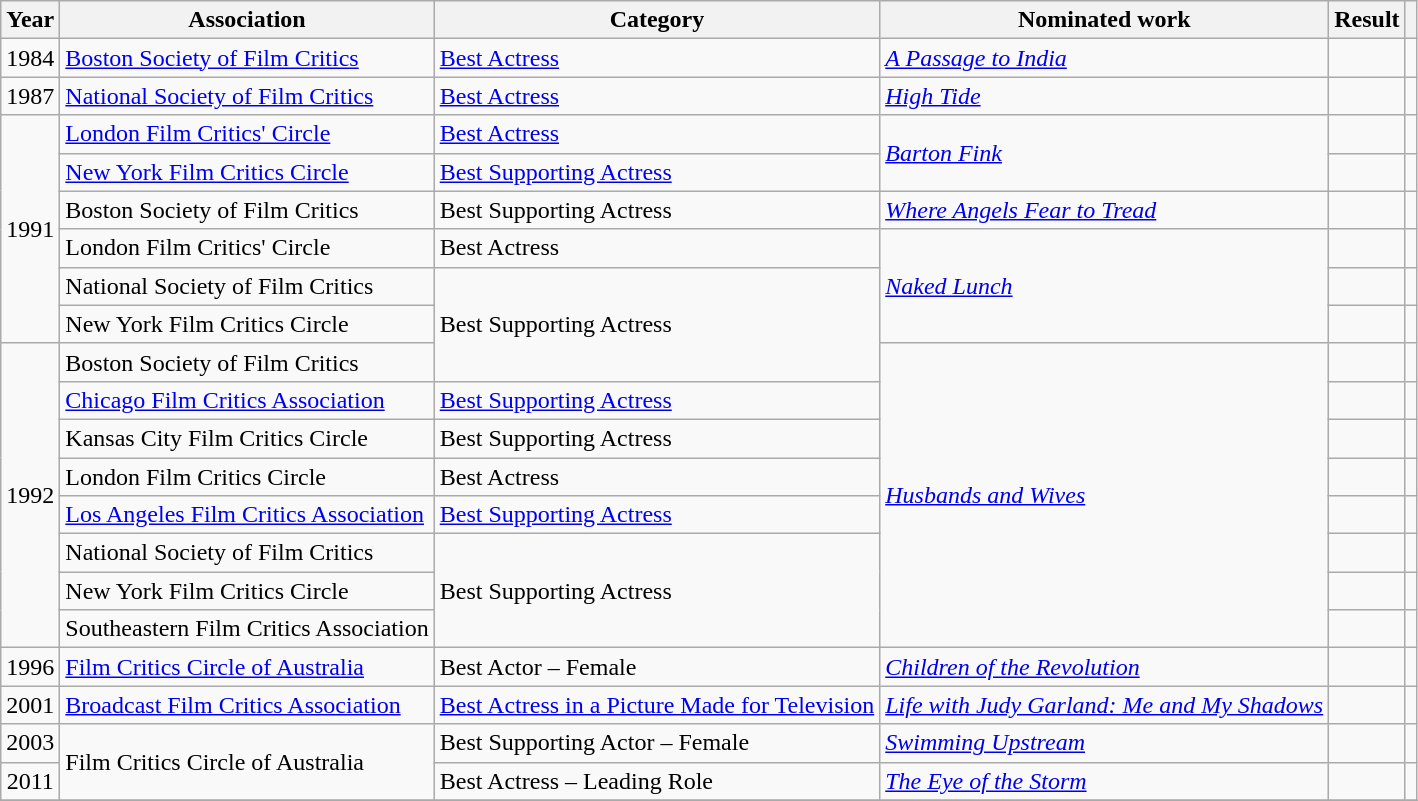<table class="wikitable sortable">
<tr>
<th>Year</th>
<th>Association</th>
<th>Category</th>
<th>Nominated work</th>
<th>Result</th>
<th class=unsortable></th>
</tr>
<tr>
<td style="text-align:center;">1984</td>
<td><a href='#'>Boston Society of Film Critics</a></td>
<td><a href='#'>Best Actress</a></td>
<td><em><a href='#'>A Passage to India</a></em></td>
<td></td>
<td style="text-align:center;"></td>
</tr>
<tr>
<td style="text-align:center;">1987</td>
<td><a href='#'>National Society of Film Critics</a></td>
<td><a href='#'>Best Actress</a></td>
<td><em><a href='#'>High Tide</a></em></td>
<td></td>
<td style="text-align:center;"></td>
</tr>
<tr>
<td style="text-align:center;" rowspan="6">1991</td>
<td><a href='#'>London Film Critics' Circle</a></td>
<td><a href='#'>Best Actress</a></td>
<td rowspan="2"><em><a href='#'>Barton Fink</a></em></td>
<td></td>
<td style="text-align:center;"></td>
</tr>
<tr>
<td><a href='#'>New York Film Critics Circle</a></td>
<td><a href='#'>Best Supporting Actress</a></td>
<td></td>
<td style="text-align:center;"></td>
</tr>
<tr>
<td>Boston Society of Film Critics</td>
<td>Best Supporting Actress</td>
<td><em><a href='#'>Where Angels Fear to Tread</a></em></td>
<td></td>
<td style="text-align:center;"></td>
</tr>
<tr>
<td>London Film Critics' Circle</td>
<td>Best Actress</td>
<td rowspan="3"><em><a href='#'>Naked Lunch</a></em></td>
<td></td>
<td style="text-align:center;"></td>
</tr>
<tr>
<td>National Society of Film Critics</td>
<td rowspan="3">Best Supporting Actress</td>
<td></td>
<td style="text-align:center;"></td>
</tr>
<tr>
<td>New York Film Critics Circle</td>
<td></td>
<td style="text-align:center;"></td>
</tr>
<tr>
<td style="text-align:center;", rowspan="8">1992</td>
<td>Boston Society of Film Critics</td>
<td rowspan="8"><em><a href='#'>Husbands and Wives</a></em></td>
<td></td>
<td style="text-align:center;"></td>
</tr>
<tr>
<td><a href='#'>Chicago Film Critics Association</a></td>
<td><a href='#'>Best Supporting Actress</a></td>
<td></td>
<td style="text-align:center;"></td>
</tr>
<tr>
<td>Kansas City Film Critics Circle</td>
<td>Best Supporting Actress</td>
<td></td>
<td style="text-align:center;"></td>
</tr>
<tr>
<td>London Film Critics Circle</td>
<td>Best Actress</td>
<td></td>
<td style="text-align:center;"></td>
</tr>
<tr>
<td><a href='#'>Los Angeles Film Critics Association</a></td>
<td><a href='#'>Best Supporting Actress</a></td>
<td></td>
<td style="text-align:center;"></td>
</tr>
<tr>
<td>National Society of Film Critics</td>
<td rowspan="3">Best Supporting Actress</td>
<td></td>
<td style="text-align:center;"></td>
</tr>
<tr>
<td>New York Film Critics Circle</td>
<td></td>
<td style="text-align:center;"></td>
</tr>
<tr>
<td>Southeastern Film Critics Association</td>
<td></td>
<td style="text-align:center;"></td>
</tr>
<tr>
<td style="text-align:center;">1996</td>
<td><a href='#'>Film Critics Circle of Australia</a></td>
<td>Best Actor – Female</td>
<td><em><a href='#'>Children of the Revolution</a></em></td>
<td></td>
<td style="text-align:center;"></td>
</tr>
<tr>
<td style="text-align:center;">2001</td>
<td><a href='#'>Broadcast Film Critics Association</a></td>
<td><a href='#'>Best Actress in a Picture Made for Television</a></td>
<td><em><a href='#'>Life with Judy Garland: Me and My Shadows</a></em></td>
<td></td>
<td style="text-align:center;"></td>
</tr>
<tr>
<td style="text-align:center;">2003</td>
<td rowspan="2">Film Critics Circle of Australia</td>
<td>Best Supporting Actor – Female</td>
<td><em><a href='#'>Swimming Upstream</a></em></td>
<td></td>
<td style="text-align:center;"></td>
</tr>
<tr>
<td style="text-align:center;">2011</td>
<td>Best Actress – Leading Role</td>
<td><em><a href='#'>The Eye of the Storm</a></em></td>
<td></td>
<td style="text-align:center;"></td>
</tr>
<tr>
</tr>
</table>
